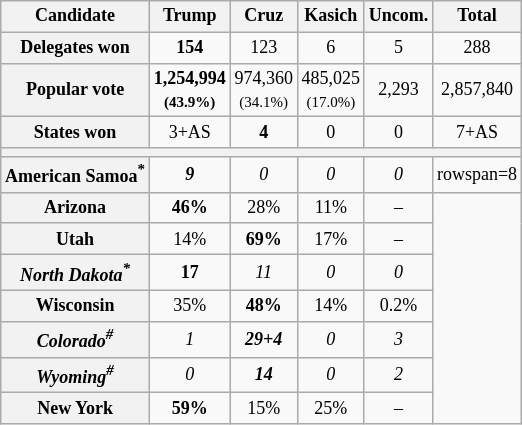<table class="wikitable" style="font-size:12px; text-align: center;">
<tr>
<th>Candidate</th>
<th><strong>Trump</strong></th>
<th>Cruz</th>
<th>Kasich</th>
<th>Uncom.</th>
<th>Total</th>
</tr>
<tr>
<th>Delegates won</th>
<td><strong>154</strong> </td>
<td> 123 </td>
<td> 6  </td>
<td> 5   </td>
<td>288</td>
</tr>
<tr>
<th>Popular vote    </th>
<td><strong>1,254,994<br><small>(43.9%)</small></strong> </td>
<td> 974,360 <br><small>(34.1%)</small>  </td>
<td> 485,025 <br><small>(17.0%)</small>   </td>
<td> 2,293 <br><small></small></td>
<td>2,857,840 </td>
</tr>
<tr>
<th>States won</th>
<td> 3+AS  </td>
<td><strong>4</strong>   </td>
<td>0</td>
<td> 0<br><small></small></td>
<td>7+AS</td>
</tr>
<tr>
<th colspan="6"></th>
</tr>
<tr>
<th>American Samoa<sup>*</sup></th>
<td><strong><em>9</em></strong></td>
<td><em>0</em></td>
<td><em>0</em></td>
<td><em>0</em></td>
<td>rowspan=8 </td>
</tr>
<tr>
<th>Arizona</th>
<td><strong>46%</strong></td>
<td>28%</td>
<td>11%  </td>
<td> –</td>
</tr>
<tr>
<th>Utah</th>
<td>14%</td>
<td><strong>69%</strong></td>
<td>17%</td>
<td> –</td>
</tr>
<tr>
<th><em>North Dakota<sup>*</sup></em></th>
<td><strong>17</strong></td>
<td><em>11</em></td>
<td><em>0</em></td>
<td><em>0</em> </td>
</tr>
<tr>
<th>Wisconsin</th>
<td>35%</td>
<td><strong>48%</strong></td>
<td>14%</td>
<td> 0.2%</td>
</tr>
<tr>
<th><em>Colorado<sup>#</sup></em></th>
<td><em>1</em></td>
<td><strong><em>29+4</em></strong></td>
<td><em>0</em></td>
<td><em>3</em> </td>
</tr>
<tr>
<th><em>Wyoming<sup>#</sup></em></th>
<td><em>0</em></td>
<td><strong><em>14</em></strong> </td>
<td><em>0</em></td>
<td><em>2</em> </td>
</tr>
<tr>
<th>New York</th>
<td><strong>59%</strong></td>
<td>15%</td>
<td>25%</td>
<td> –</td>
</tr>
</table>
